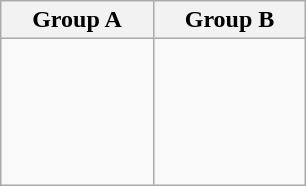<table class="wikitable">
<tr>
<th width=33%>Group A</th>
<th width=33%>Group B</th>
</tr>
<tr>
<td><br><br>
<br>
<br>
<br></td>
<td><br><br>
<br>
<br>
<br></td>
</tr>
</table>
